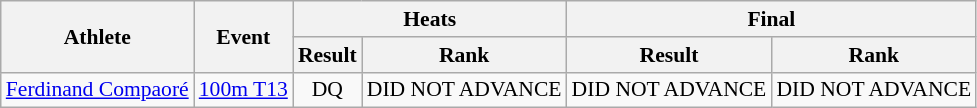<table class=wikitable style="font-size:90%">
<tr>
<th rowspan="2">Athlete</th>
<th rowspan="2">Event</th>
<th colspan="2">Heats</th>
<th colspan="2">Final</th>
</tr>
<tr>
<th>Result</th>
<th>Rank</th>
<th>Result</th>
<th>Rank</th>
</tr>
<tr align=center>
<td align=left><a href='#'>Ferdinand Compaoré</a></td>
<td align=left><a href='#'>100m T13</a></td>
<td>DQ</td>
<td>DID NOT ADVANCE</td>
<td>DID NOT ADVANCE</td>
<td>DID NOT ADVANCE</td>
</tr>
</table>
